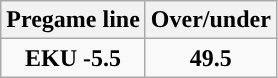<table class="wikitable">
<tr align="center">
<th>Pregame line</th>
<th>Over/under</th>
</tr>
<tr align="center">
<td><strong>EKU -5.5</strong></td>
<td><strong>49.5</strong></td>
</tr>
</table>
